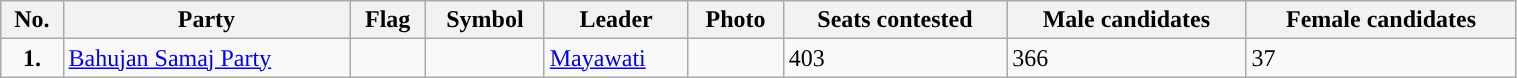<table class="wikitable" style="width:80%">
<tr>
<th>No.</th>
<th>Party</th>
<th>Flag</th>
<th>Symbol</th>
<th>Leader</th>
<th>Photo</th>
<th>Seats contested</th>
<th>Male candidates</th>
<th>Female candidates</th>
</tr>
<tr>
<td ! style="text-align:center; background:"><strong>1.</strong></td>
<td><a href='#'>Bahujan Samaj Party</a></td>
<td></td>
<td></td>
<td><a href='#'>Mayawati</a></td>
<td></td>
<td>403</td>
<td>366</td>
<td>37</td>
</tr>
</table>
